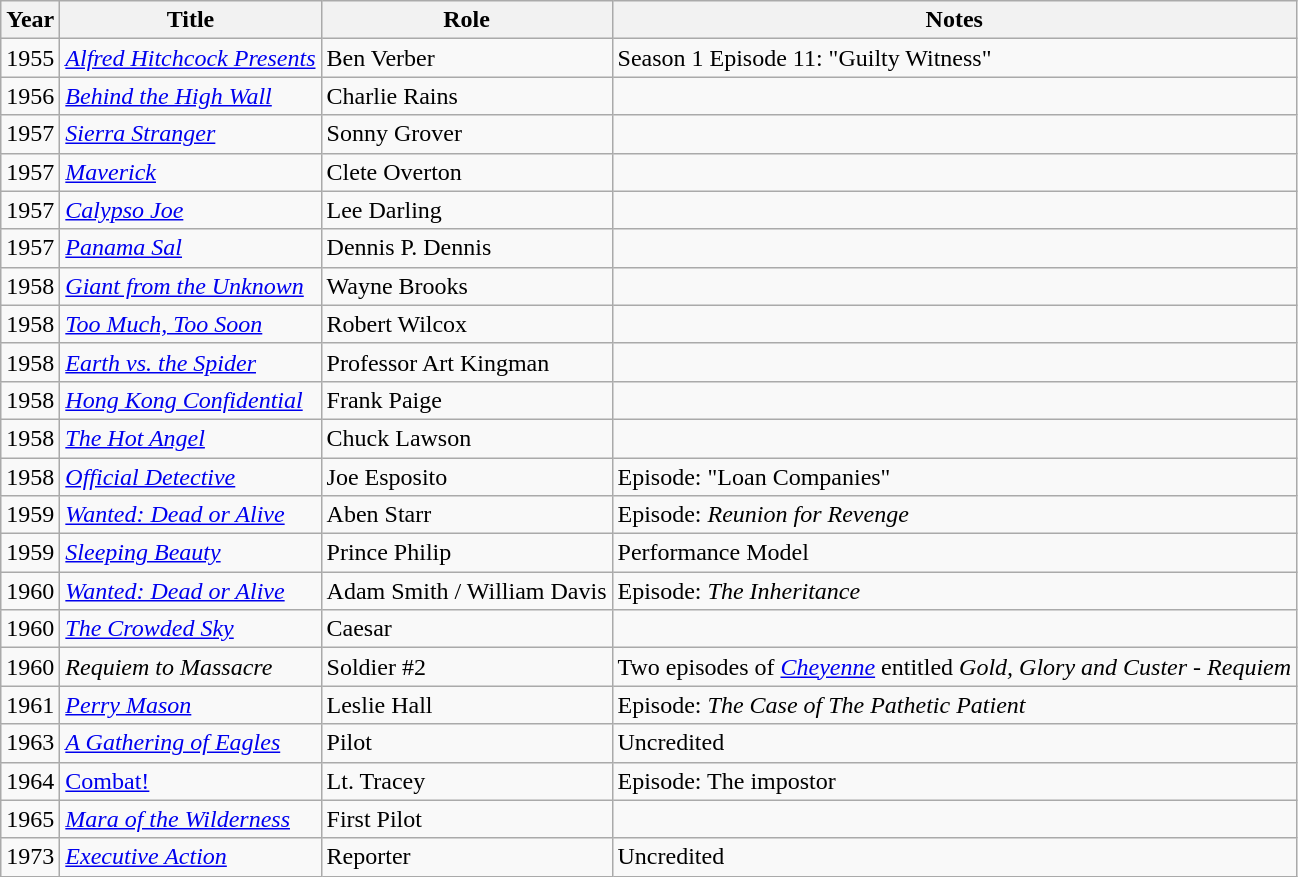<table class="wikitable">
<tr>
<th>Year</th>
<th>Title</th>
<th>Role</th>
<th>Notes</th>
</tr>
<tr>
<td>1955</td>
<td><em><a href='#'>Alfred Hitchcock Presents</a></em></td>
<td>Ben Verber</td>
<td>Season 1 Episode 11: "Guilty Witness"</td>
</tr>
<tr>
<td>1956</td>
<td><em><a href='#'>Behind the High Wall</a></em></td>
<td>Charlie Rains</td>
<td></td>
</tr>
<tr>
<td>1957</td>
<td><em><a href='#'>Sierra Stranger</a></em></td>
<td>Sonny Grover</td>
<td></td>
</tr>
<tr>
<td>1957</td>
<td><em><a href='#'>Maverick</a></em></td>
<td>Clete Overton</td>
<td></td>
</tr>
<tr>
<td>1957</td>
<td><em><a href='#'>Calypso Joe</a></em></td>
<td>Lee Darling</td>
<td></td>
</tr>
<tr>
<td>1957</td>
<td><em><a href='#'>Panama Sal</a></em></td>
<td>Dennis P. Dennis</td>
<td></td>
</tr>
<tr>
<td>1958</td>
<td><em><a href='#'>Giant from the Unknown</a></em></td>
<td>Wayne Brooks</td>
<td></td>
</tr>
<tr>
<td>1958</td>
<td><em><a href='#'>Too Much, Too Soon</a></em></td>
<td>Robert Wilcox</td>
<td></td>
</tr>
<tr>
<td>1958</td>
<td><em><a href='#'>Earth vs. the Spider</a></em></td>
<td>Professor Art Kingman</td>
<td></td>
</tr>
<tr>
<td>1958</td>
<td><em><a href='#'>Hong Kong Confidential</a></em></td>
<td>Frank Paige</td>
<td></td>
</tr>
<tr>
<td>1958</td>
<td><em><a href='#'>The Hot Angel</a></em></td>
<td>Chuck Lawson</td>
<td></td>
</tr>
<tr>
<td>1958</td>
<td><em><a href='#'>Official Detective</a></em></td>
<td>Joe Esposito</td>
<td>Episode: "Loan Companies"</td>
</tr>
<tr>
<td>1959</td>
<td><em><a href='#'>Wanted: Dead or Alive</a></em></td>
<td>Aben Starr</td>
<td>Episode: <em>Reunion for Revenge</em></td>
</tr>
<tr>
<td>1959</td>
<td><em><a href='#'>Sleeping Beauty</a></em></td>
<td>Prince Philip</td>
<td>Performance Model</td>
</tr>
<tr>
<td>1960</td>
<td><em><a href='#'>Wanted: Dead or Alive</a></em></td>
<td>Adam Smith / William Davis</td>
<td>Episode: <em>The Inheritance</em></td>
</tr>
<tr>
<td>1960</td>
<td><em><a href='#'>The Crowded Sky</a></em></td>
<td>Caesar</td>
<td></td>
</tr>
<tr>
<td>1960</td>
<td><em>Requiem to Massacre</em></td>
<td>Soldier #2</td>
<td>Two episodes of <em><a href='#'>Cheyenne</a></em> entitled <em>Gold, Glory and Custer - Requiem</em></td>
</tr>
<tr>
<td>1961</td>
<td><em><a href='#'>Perry Mason</a></em></td>
<td>Leslie Hall</td>
<td>Episode: <em>The Case of The Pathetic Patient</em></td>
</tr>
<tr>
<td>1963</td>
<td><em><a href='#'>A Gathering of Eagles</a></em></td>
<td>Pilot</td>
<td>Uncredited</td>
</tr>
<tr>
<td>1964</td>
<td><a href='#'>Combat!</a></td>
<td>Lt. Tracey</td>
<td>Episode: The impostor</td>
</tr>
<tr>
<td>1965</td>
<td><em><a href='#'>Mara of the Wilderness</a></em></td>
<td>First Pilot</td>
<td></td>
</tr>
<tr>
<td>1973</td>
<td><em><a href='#'>Executive Action</a></em></td>
<td>Reporter</td>
<td>Uncredited</td>
</tr>
</table>
